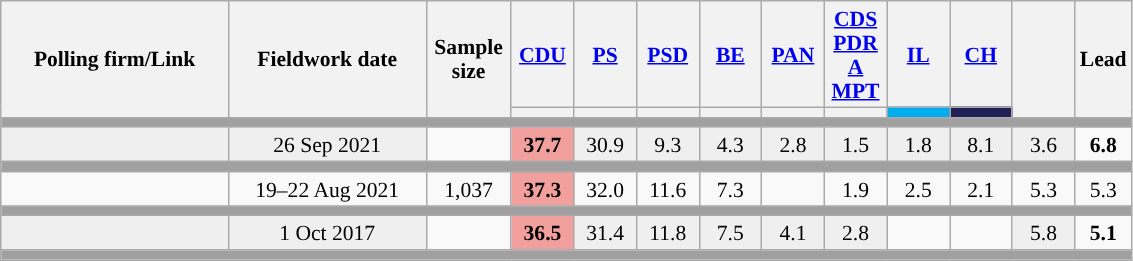<table class="wikitable sortable mw-datatable" style="text-align:center;font-size:90%;line-height:16px;">
<tr style="height:42px;">
<th style="width:145px;" rowspan="2">Polling firm/Link</th>
<th style="width:125px;" rowspan="2">Fieldwork date</th>
<th class="unsortable" style="width:50px;" rowspan="2">Sample size</th>
<th class="unsortable" style="width:35px;"><a href='#'>CDU</a></th>
<th class="unsortable" style="width:35px;"><a href='#'>PS</a></th>
<th class="unsortable" style="width:35px;"><a href='#'>PSD</a></th>
<th class="unsortable" style="width:35px;"><a href='#'>BE</a></th>
<th class="unsortable" style="width:35px;"><a href='#'>PAN</a></th>
<th class="unsortable" style="width:35px;"><a href='#'>CDS</a><br><a href='#'>PDR</a><br><a href='#'>A</a><br><a href='#'>MPT</a></th>
<th class="unsortable" style="width:35px;"><a href='#'>IL</a></th>
<th class="unsortable" style="width:35px;"><a href='#'>CH</a></th>
<th class="unsortable" style="width:35px;" rowspan="2"></th>
<th class="unsortable" style="width:30px;" rowspan="2">Lead</th>
</tr>
<tr>
<th class="unsortable" style="color:inherit;background:"></th>
<th class="unsortable" style="color:inherit;background:"></th>
<th class="unsortable" style="color:inherit;background:"></th>
<th class="unsortable" style="color:inherit;background:"></th>
<th class="sortable" style="background:"></th>
<th class="unsortable" style="color:inherit;background:"></th>
<th class="sortable" style="background:#00ADEF;"></th>
<th class="sortable" style="background:#202056;"></th>
</tr>
<tr>
<td colspan="13" style="background:#A0A0A0"></td>
</tr>
<tr>
<td style="background:#EFEFEF;"><strong></strong></td>
<td style="background:#EFEFEF;" data-sort-value="2019-10-06">26 Sep 2021</td>
<td></td>
<td style="background:#F1A09E"><strong>37.7</strong><br></td>
<td style="background:#EFEFEF;">30.9<br></td>
<td style="background:#EFEFEF;">9.3<br></td>
<td style="background:#EFEFEF;">4.3<br></td>
<td style="background:#EFEFEF;">2.8<br></td>
<td style="background:#EFEFEF;">1.5<br></td>
<td style="background:#EFEFEF;">1.8<br></td>
<td style="background:#EFEFEF;">8.1<br></td>
<td style="background:#EFEFEF;">3.6</td>
<td style="background:"><strong>6.8</strong></td>
</tr>
<tr>
<td colspan="13" style="background:#A0A0A0"></td>
</tr>
<tr>
<td align="center"><br></td>
<td align="center">19–22 Aug 2021</td>
<td align="center">1,037</td>
<td align="center" style="background:#F1A09E"><strong>37.3</strong><br></td>
<td align="center">32.0<br></td>
<td align="center">11.6<br></td>
<td align="center">7.3<br></td>
<td></td>
<td align="center">1.9<br></td>
<td align="center">2.5<br></td>
<td align="center">2.1<br></td>
<td align="center">5.3<br></td>
<td style="background:">5.3</td>
</tr>
<tr>
<td colspan="13" style="background:#A0A0A0"></td>
</tr>
<tr>
<td style="background:#EFEFEF;"><strong></strong></td>
<td style="background:#EFEFEF;" data-sort-value="2019-10-06">1 Oct 2017</td>
<td></td>
<td style="background:#F1A09E"><strong>36.5</strong><br></td>
<td style="background:#EFEFEF;">31.4<br></td>
<td style="background:#EFEFEF;">11.8<br></td>
<td style="background:#EFEFEF;">7.5<br></td>
<td style="background:#EFEFEF;">4.1<br></td>
<td style="background:#EFEFEF;">2.8<br></td>
<td></td>
<td></td>
<td style="background:#EFEFEF;">5.8<br></td>
<td style="background:"><strong>5.1</strong></td>
</tr>
<tr>
<td colspan="13" style="background:#A0A0A0"></td>
</tr>
</table>
